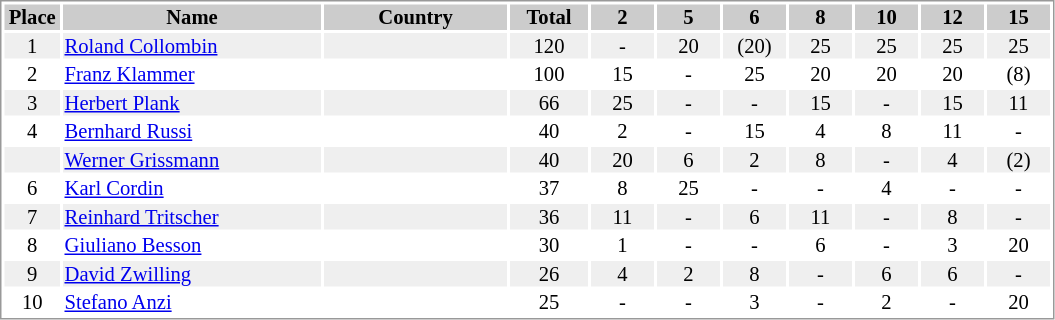<table border="0" style="border: 1px solid #999; background-color:#FFFFFF; text-align:center; font-size:86%; line-height:15px;">
<tr align="center" bgcolor="#CCCCCC">
<th width=35>Place</th>
<th width=170>Name</th>
<th width=120>Country</th>
<th width=50>Total</th>
<th width=40>2</th>
<th width=40>5</th>
<th width=40>6</th>
<th width=40>8</th>
<th width=40>10</th>
<th width=40>12</th>
<th width=40>15</th>
</tr>
<tr bgcolor="#EFEFEF">
<td>1</td>
<td align="left"><a href='#'>Roland Collombin</a></td>
<td align="left"></td>
<td>120</td>
<td>-</td>
<td>20</td>
<td>(20)</td>
<td>25</td>
<td>25</td>
<td>25</td>
<td>25</td>
</tr>
<tr>
<td>2</td>
<td align="left"><a href='#'>Franz Klammer</a></td>
<td align="left"></td>
<td>100</td>
<td>15</td>
<td>-</td>
<td>25</td>
<td>20</td>
<td>20</td>
<td>20</td>
<td>(8)</td>
</tr>
<tr bgcolor="#EFEFEF">
<td>3</td>
<td align="left"><a href='#'>Herbert Plank</a></td>
<td align="left"></td>
<td>66</td>
<td>25</td>
<td>-</td>
<td>-</td>
<td>15</td>
<td>-</td>
<td>15</td>
<td>11</td>
</tr>
<tr>
<td>4</td>
<td align="left"><a href='#'>Bernhard Russi</a></td>
<td align="left"></td>
<td>40</td>
<td>2</td>
<td>-</td>
<td>15</td>
<td>4</td>
<td>8</td>
<td>11</td>
<td>-</td>
</tr>
<tr bgcolor="#EFEFEF">
<td></td>
<td align="left"><a href='#'>Werner Grissmann</a></td>
<td align="left"></td>
<td>40</td>
<td>20</td>
<td>6</td>
<td>2</td>
<td>8</td>
<td>-</td>
<td>4</td>
<td>(2)</td>
</tr>
<tr>
<td>6</td>
<td align="left"><a href='#'>Karl Cordin</a></td>
<td align="left"></td>
<td>37</td>
<td>8</td>
<td>25</td>
<td>-</td>
<td>-</td>
<td>4</td>
<td>-</td>
<td>-</td>
</tr>
<tr bgcolor="#EFEFEF">
<td>7</td>
<td align="left"><a href='#'>Reinhard Tritscher</a></td>
<td align="left"></td>
<td>36</td>
<td>11</td>
<td>-</td>
<td>6</td>
<td>11</td>
<td>-</td>
<td>8</td>
<td>-</td>
</tr>
<tr>
<td>8</td>
<td align="left"><a href='#'>Giuliano Besson</a></td>
<td align="left"></td>
<td>30</td>
<td>1</td>
<td>-</td>
<td>-</td>
<td>6</td>
<td>-</td>
<td>3</td>
<td>20</td>
</tr>
<tr bgcolor="#EFEFEF">
<td>9</td>
<td align="left"><a href='#'>David Zwilling</a></td>
<td align="left"></td>
<td>26</td>
<td>4</td>
<td>2</td>
<td>8</td>
<td>-</td>
<td>6</td>
<td>6</td>
<td>-</td>
</tr>
<tr>
<td>10</td>
<td align="left"><a href='#'>Stefano Anzi</a></td>
<td align="left"></td>
<td>25</td>
<td>-</td>
<td>-</td>
<td>3</td>
<td>-</td>
<td>2</td>
<td>-</td>
<td>20</td>
</tr>
</table>
